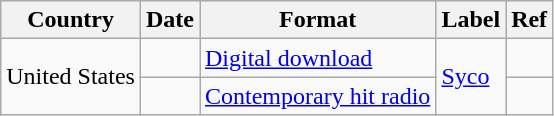<table class="wikitable">
<tr>
<th>Country</th>
<th>Date</th>
<th>Format</th>
<th>Label</th>
<th>Ref</th>
</tr>
<tr>
<td rowspan="2">United States</td>
<td></td>
<td><a href='#'>Digital download</a></td>
<td rowspan="2"><a href='#'>Syco</a></td>
<td></td>
</tr>
<tr>
<td></td>
<td><a href='#'>Contemporary hit radio</a></td>
<td></td>
</tr>
</table>
